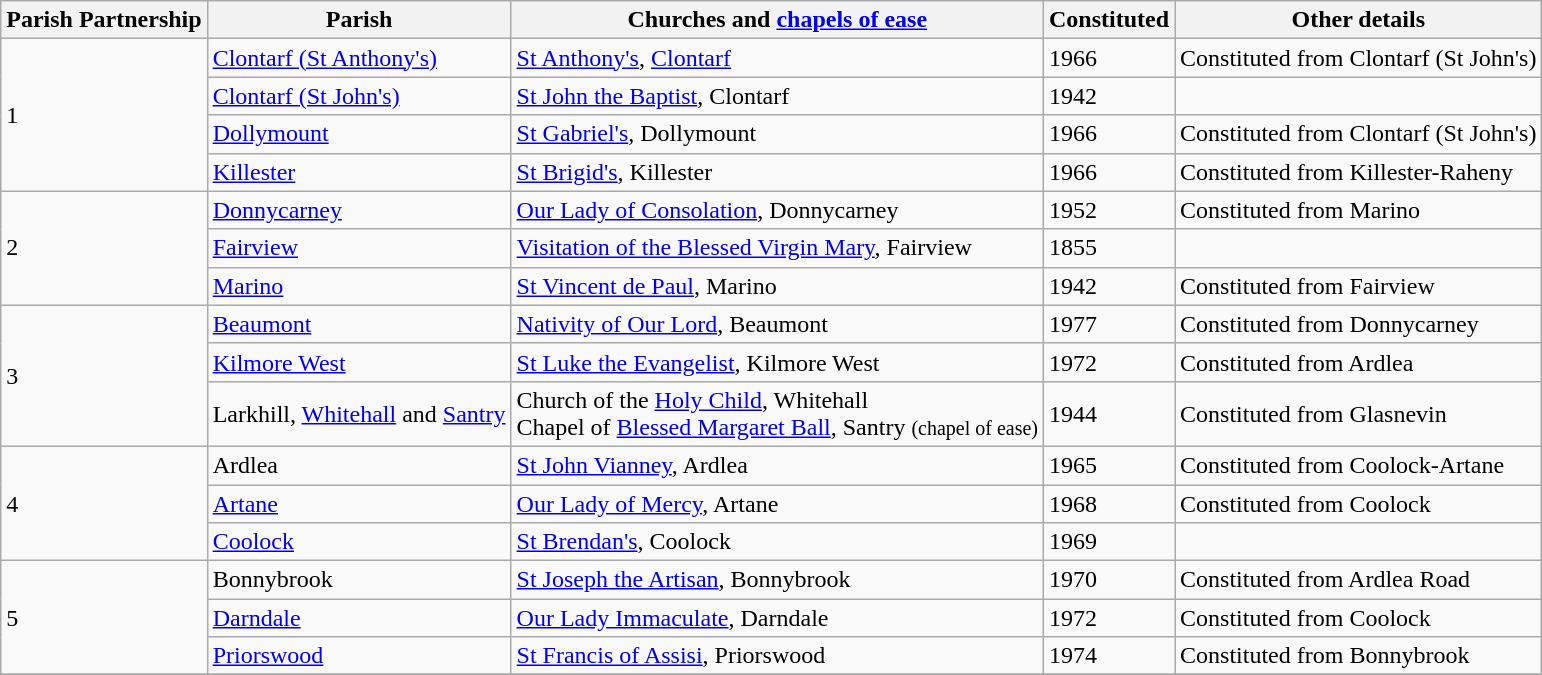<table class="wikitable">
<tr>
<th>Parish Partnership</th>
<th>Parish</th>
<th>Churches and <a href='#'>chapels of ease</a></th>
<th>Constituted</th>
<th>Other details</th>
</tr>
<tr>
<td rowspan="4">1</td>
<td><a href='#'>Clontarf (St Anthony's)</a></td>
<td><a href='#'>St Anthony's</a>, <a href='#'>Clontarf</a></td>
<td>1966</td>
<td>Constituted from Clontarf (St John's)<br></td>
</tr>
<tr>
<td><a href='#'>Clontarf (St John's)</a></td>
<td><a href='#'>St John the Baptist</a>, Clontarf</td>
<td>1942</td>
<td></td>
</tr>
<tr>
<td><a href='#'>Dollymount</a></td>
<td><a href='#'>St Gabriel's</a>, Dollymount</td>
<td>1966</td>
<td>Constituted from Clontarf (St John's)<br></td>
</tr>
<tr>
<td><a href='#'>Killester</a></td>
<td><a href='#'>St Brigid's</a>, Killester</td>
<td>1966</td>
<td>Constituted from Killester-Raheny<br></td>
</tr>
<tr>
<td rowspan="3">2</td>
<td><a href='#'>Donnycarney</a></td>
<td><a href='#'>Our Lady of Consolation</a>, Donnycarney</td>
<td>1952</td>
<td>Constituted from Marino<br></td>
</tr>
<tr>
<td><a href='#'>Fairview</a></td>
<td><a href='#'>Visitation of the Blessed Virgin Mary</a>, Fairview</td>
<td>1855</td>
<td></td>
</tr>
<tr>
<td><a href='#'>Marino</a></td>
<td><a href='#'>St Vincent de Paul</a>, Marino</td>
<td>1942</td>
<td>Constituted from Fairview<br></td>
</tr>
<tr>
<td rowspan="3">3</td>
<td><a href='#'>Beaumont</a></td>
<td><a href='#'>Nativity of Our Lord</a>, Beaumont</td>
<td>1977</td>
<td>Constituted from Donnycarney<br></td>
</tr>
<tr>
<td><a href='#'>Kilmore West</a></td>
<td><a href='#'>St Luke the Evangelist</a>, Kilmore West</td>
<td>1972</td>
<td>Constituted from Ardlea<br></td>
</tr>
<tr>
<td>Larkhill, <a href='#'>Whitehall</a> and <a href='#'>Santry</a></td>
<td>Church of the <a href='#'>Holy Child</a>, Whitehall<br>Chapel of <a href='#'>Blessed Margaret Ball</a>, Santry <small>(chapel of ease)</small></td>
<td>1944</td>
<td>Constituted from Glasnevin<br></td>
</tr>
<tr>
<td rowspan="3">4</td>
<td>Ardlea</td>
<td><a href='#'>St John Vianney</a>, Ardlea</td>
<td>1965</td>
<td>Constituted from Coolock-Artane<br></td>
</tr>
<tr>
<td><a href='#'>Artane</a></td>
<td><a href='#'>Our Lady of Mercy</a>, Artane</td>
<td>1968</td>
<td>Constituted from Coolock<br></td>
</tr>
<tr>
<td><a href='#'>Coolock</a></td>
<td><a href='#'>St Brendan's</a>, Coolock</td>
<td>1969</td>
<td></td>
</tr>
<tr>
<td rowspan="3">5</td>
<td>Bonnybrook</td>
<td><a href='#'>St Joseph the Artisan</a>, Bonnybrook</td>
<td>1970</td>
<td>Constituted from Ardlea Road<br></td>
</tr>
<tr>
<td><a href='#'>Darndale</a></td>
<td><a href='#'>Our Lady Immaculate</a>, Darndale</td>
<td>1972</td>
<td>Constituted from Coolock<br></td>
</tr>
<tr>
<td><a href='#'>Priorswood</a></td>
<td><a href='#'>St Francis of Assisi</a>, Priorswood</td>
<td>1974</td>
<td>Constituted from Bonnybrook<br></td>
</tr>
<tr>
</tr>
</table>
